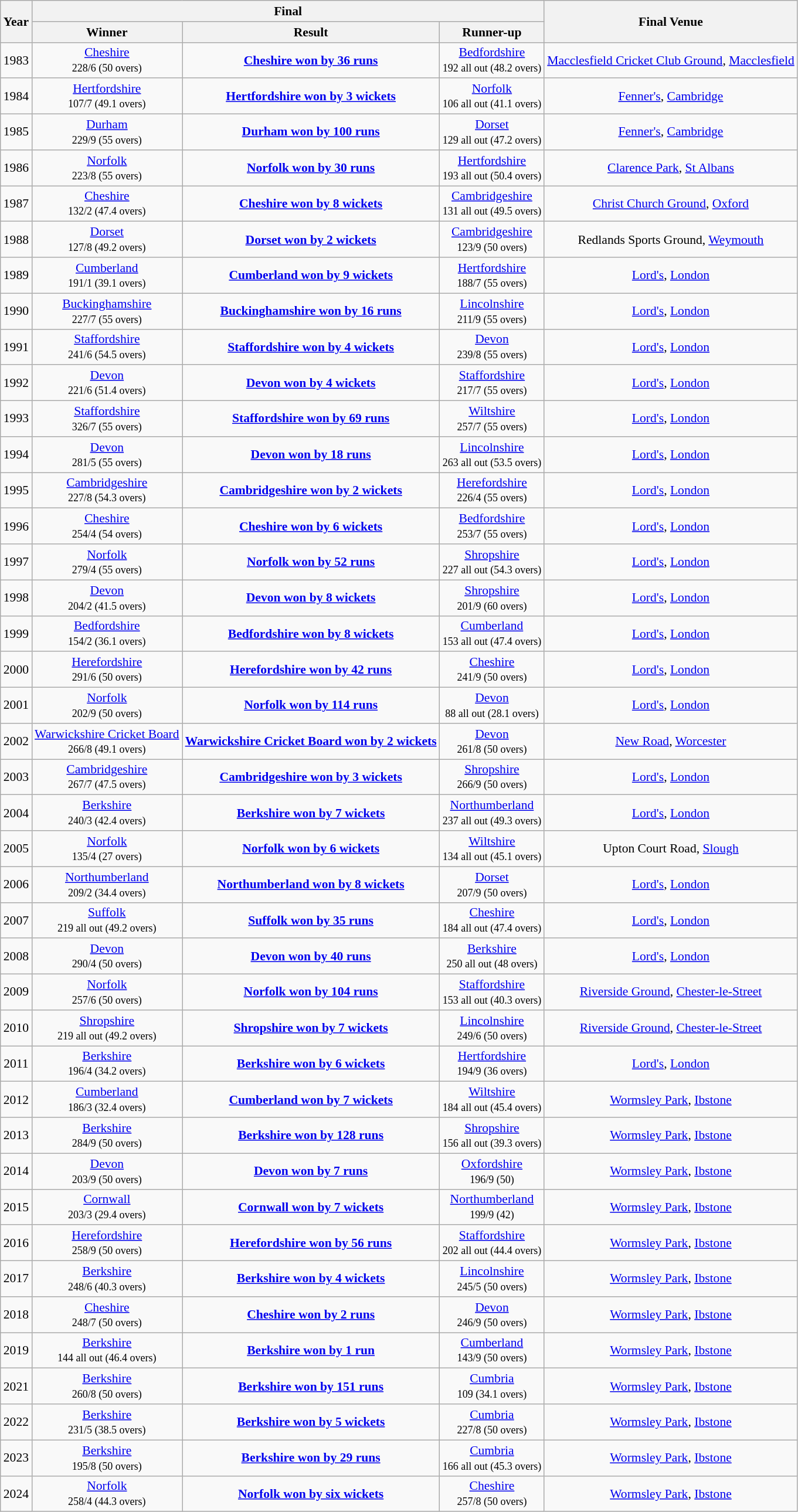<table class="wikitable" style="font-size:90%; text-align: center;">
<tr>
<th rowspan=2>Year</th>
<th colspan=3>Final</th>
<th rowspan=2>Final Venue</th>
</tr>
<tr>
<th>Winner</th>
<th>Result</th>
<th>Runner-up</th>
</tr>
<tr>
<td>1983</td>
<td><a href='#'>Cheshire</a><br><small>228/6 (50 overs)</small></td>
<td><strong><a href='#'>Cheshire won by 36 runs</a></strong></td>
<td><a href='#'>Bedfordshire</a><br><small>192 all out (48.2 overs)</small></td>
<td><a href='#'>Macclesfield Cricket Club Ground</a>, <a href='#'>Macclesfield</a></td>
</tr>
<tr>
<td>1984</td>
<td><a href='#'>Hertfordshire</a><br><small>107/7 (49.1 overs)</small></td>
<td><strong><a href='#'>Hertfordshire won by 3 wickets</a></strong></td>
<td><a href='#'>Norfolk</a><br><small>106 all out (41.1 overs)</small></td>
<td><a href='#'>Fenner's</a>, <a href='#'>Cambridge</a></td>
</tr>
<tr>
<td>1985</td>
<td><a href='#'>Durham</a><br><small>229/9 (55 overs)</small></td>
<td><strong><a href='#'>Durham won by 100 runs</a></strong></td>
<td><a href='#'>Dorset</a><br><small>129 all out (47.2 overs)</small></td>
<td><a href='#'>Fenner's</a>, <a href='#'>Cambridge</a></td>
</tr>
<tr>
<td>1986</td>
<td><a href='#'>Norfolk</a><br><small>223/8 (55 overs)</small></td>
<td><strong><a href='#'>Norfolk won by 30 runs</a></strong></td>
<td><a href='#'>Hertfordshire</a><br><small>193 all out (50.4 overs)</small></td>
<td><a href='#'>Clarence Park</a>, <a href='#'>St Albans</a></td>
</tr>
<tr>
<td>1987</td>
<td><a href='#'>Cheshire</a><br><small>132/2 (47.4 overs)</small></td>
<td><strong><a href='#'>Cheshire won by 8 wickets</a></strong></td>
<td><a href='#'>Cambridgeshire</a><br><small>131 all out (49.5 overs)</small></td>
<td><a href='#'>Christ Church Ground</a>, <a href='#'>Oxford</a></td>
</tr>
<tr>
<td>1988</td>
<td><a href='#'>Dorset</a><br><small>127/8 (49.2 overs)</small></td>
<td><strong><a href='#'>Dorset won by 2 wickets</a></strong></td>
<td><a href='#'>Cambridgeshire</a><br><small>123/9 (50 overs)</small></td>
<td>Redlands Sports Ground, <a href='#'>Weymouth</a></td>
</tr>
<tr>
<td>1989</td>
<td><a href='#'>Cumberland</a><br><small>191/1 (39.1 overs)</small></td>
<td><strong><a href='#'>Cumberland won by 9 wickets</a></strong></td>
<td><a href='#'>Hertfordshire</a><br><small>188/7 (55 overs)</small></td>
<td><a href='#'>Lord's</a>, <a href='#'>London</a></td>
</tr>
<tr>
<td>1990</td>
<td><a href='#'>Buckinghamshire</a><br><small>227/7 (55 overs)</small></td>
<td><strong><a href='#'>Buckinghamshire won by 16 runs</a></strong></td>
<td><a href='#'>Lincolnshire</a><br><small>211/9 (55 overs)</small></td>
<td><a href='#'>Lord's</a>, <a href='#'>London</a></td>
</tr>
<tr>
<td>1991</td>
<td><a href='#'>Staffordshire</a><br><small>241/6 (54.5 overs)</small></td>
<td><strong><a href='#'>Staffordshire won by 4 wickets</a></strong></td>
<td><a href='#'>Devon</a><br><small>239/8 (55 overs)</small></td>
<td><a href='#'>Lord's</a>, <a href='#'>London</a></td>
</tr>
<tr>
<td>1992</td>
<td><a href='#'>Devon</a><br><small>221/6 (51.4 overs)</small></td>
<td><strong><a href='#'>Devon won by 4 wickets</a></strong></td>
<td><a href='#'>Staffordshire</a><br><small>217/7 (55 overs)</small></td>
<td><a href='#'>Lord's</a>, <a href='#'>London</a></td>
</tr>
<tr>
<td>1993</td>
<td><a href='#'>Staffordshire</a><br><small>326/7 (55 overs)</small></td>
<td><strong><a href='#'>Staffordshire won by 69 runs</a></strong></td>
<td><a href='#'>Wiltshire</a><br><small>257/7 (55 overs)</small></td>
<td><a href='#'>Lord's</a>, <a href='#'>London</a></td>
</tr>
<tr>
<td>1994</td>
<td><a href='#'>Devon</a><br><small>281/5 (55 overs)</small></td>
<td><strong><a href='#'>Devon won by 18 runs</a></strong></td>
<td><a href='#'>Lincolnshire</a><br><small>263 all out (53.5 overs)</small></td>
<td><a href='#'>Lord's</a>, <a href='#'>London</a></td>
</tr>
<tr>
<td>1995</td>
<td><a href='#'>Cambridgeshire</a><br><small>227/8 (54.3 overs)</small></td>
<td><strong><a href='#'>Cambridgeshire won by 2 wickets</a></strong></td>
<td><a href='#'>Herefordshire</a><br><small>226/4 (55 overs)</small></td>
<td><a href='#'>Lord's</a>, <a href='#'>London</a></td>
</tr>
<tr>
<td>1996</td>
<td><a href='#'>Cheshire</a><br><small>254/4 (54 overs)</small></td>
<td><strong><a href='#'>Cheshire won by 6 wickets</a></strong></td>
<td><a href='#'>Bedfordshire</a><br><small>253/7 (55 overs)</small></td>
<td><a href='#'>Lord's</a>, <a href='#'>London</a></td>
</tr>
<tr>
<td>1997</td>
<td><a href='#'>Norfolk</a><br><small>279/4 (55 overs)</small></td>
<td><strong><a href='#'>Norfolk won by 52 runs</a></strong></td>
<td><a href='#'>Shropshire</a><br><small>227 all out (54.3 overs)</small></td>
<td><a href='#'>Lord's</a>, <a href='#'>London</a></td>
</tr>
<tr>
<td>1998</td>
<td><a href='#'>Devon</a><br><small>204/2 (41.5 overs)</small></td>
<td><strong><a href='#'>Devon won by 8 wickets</a></strong></td>
<td><a href='#'>Shropshire</a><br><small>201/9 (60 overs)</small></td>
<td><a href='#'>Lord's</a>, <a href='#'>London</a></td>
</tr>
<tr>
<td>1999</td>
<td><a href='#'>Bedfordshire</a><br><small>154/2 (36.1 overs)</small></td>
<td><strong><a href='#'>Bedfordshire won by 8 wickets</a></strong></td>
<td><a href='#'>Cumberland</a><br><small>153 all out (47.4 overs)</small></td>
<td><a href='#'>Lord's</a>, <a href='#'>London</a></td>
</tr>
<tr>
<td>2000</td>
<td><a href='#'>Herefordshire</a><br><small>291/6 (50 overs)</small></td>
<td><strong><a href='#'>Herefordshire won by 42 runs</a></strong></td>
<td><a href='#'>Cheshire</a><br><small>241/9 (50 overs)</small></td>
<td><a href='#'>Lord's</a>, <a href='#'>London</a></td>
</tr>
<tr>
<td>2001</td>
<td><a href='#'>Norfolk</a><br><small>202/9 (50 overs)</small></td>
<td><strong><a href='#'>Norfolk won by 114 runs</a></strong></td>
<td><a href='#'>Devon</a><br><small>88 all out (28.1 overs)</small></td>
<td><a href='#'>Lord's</a>, <a href='#'>London</a></td>
</tr>
<tr>
<td>2002</td>
<td><a href='#'>Warwickshire Cricket Board</a><br><small>266/8 (49.1 overs)</small></td>
<td><strong><a href='#'>Warwickshire Cricket Board won by 2 wickets</a></strong></td>
<td><a href='#'>Devon</a><br><small>261/8 (50 overs)</small></td>
<td><a href='#'>New Road</a>, <a href='#'>Worcester</a></td>
</tr>
<tr>
<td>2003</td>
<td><a href='#'>Cambridgeshire</a><br><small>267/7 (47.5 overs)</small></td>
<td><strong><a href='#'>Cambridgeshire won by 3 wickets</a></strong></td>
<td><a href='#'>Shropshire</a><br><small>266/9 (50 overs)</small></td>
<td><a href='#'>Lord's</a>, <a href='#'>London</a></td>
</tr>
<tr>
<td>2004</td>
<td><a href='#'>Berkshire</a><br><small>240/3 (42.4 overs)</small></td>
<td><strong><a href='#'>Berkshire won by 7 wickets</a></strong></td>
<td><a href='#'>Northumberland</a><br><small>237 all out (49.3 overs)</small></td>
<td><a href='#'>Lord's</a>, <a href='#'>London</a></td>
</tr>
<tr>
<td>2005</td>
<td><a href='#'>Norfolk</a><br><small>135/4 (27 overs)</small></td>
<td><strong><a href='#'>Norfolk won by 6 wickets</a></strong></td>
<td><a href='#'>Wiltshire</a><br><small>134 all out (45.1 overs)</small></td>
<td>Upton Court Road, <a href='#'>Slough</a></td>
</tr>
<tr>
<td>2006</td>
<td><a href='#'>Northumberland</a><br><small>209/2 (34.4 overs)</small></td>
<td><strong><a href='#'>Northumberland won by 8 wickets</a></strong></td>
<td><a href='#'>Dorset</a><br><small>207/9 (50 overs)</small></td>
<td><a href='#'>Lord's</a>, <a href='#'>London</a></td>
</tr>
<tr>
<td>2007</td>
<td><a href='#'>Suffolk</a><br><small>219 all out (49.2 overs)</small></td>
<td><strong><a href='#'>Suffolk won by 35 runs</a></strong></td>
<td><a href='#'>Cheshire</a><br><small>184 all out (47.4 overs)</small></td>
<td><a href='#'>Lord's</a>, <a href='#'>London</a></td>
</tr>
<tr>
<td>2008</td>
<td><a href='#'>Devon</a><br><small>290/4 (50 overs)</small></td>
<td><strong><a href='#'>Devon won by 40 runs</a></strong></td>
<td><a href='#'>Berkshire</a><br><small>250 all out (48 overs)</small></td>
<td><a href='#'>Lord's</a>, <a href='#'>London</a></td>
</tr>
<tr>
<td>2009</td>
<td><a href='#'>Norfolk</a><br><small>257/6 (50 overs)</small></td>
<td><strong><a href='#'>Norfolk won by 104 runs</a></strong></td>
<td><a href='#'>Staffordshire</a><br><small>153 all out (40.3 overs)</small></td>
<td><a href='#'>Riverside Ground</a>, <a href='#'>Chester-le-Street</a></td>
</tr>
<tr>
<td>2010</td>
<td><a href='#'>Shropshire</a><br><small>219 all out (49.2 overs)</small></td>
<td><strong><a href='#'>Shropshire won by 7 wickets</a></strong></td>
<td><a href='#'>Lincolnshire</a><br><small>249/6 (50 overs)</small></td>
<td><a href='#'>Riverside Ground</a>, <a href='#'>Chester-le-Street</a></td>
</tr>
<tr>
<td>2011</td>
<td><a href='#'>Berkshire</a><br><small>196/4 (34.2 overs)</small></td>
<td><strong><a href='#'>Berkshire won by 6 wickets</a></strong></td>
<td><a href='#'>Hertfordshire</a><br><small>194/9 (36 overs)</small></td>
<td><a href='#'>Lord's</a>, <a href='#'>London</a></td>
</tr>
<tr>
<td>2012</td>
<td><a href='#'>Cumberland</a><br><small>186/3 (32.4 overs)</small></td>
<td><strong><a href='#'>Cumberland won by 7 wickets</a></strong></td>
<td><a href='#'>Wiltshire</a><br><small>184 all out (45.4 overs)</small></td>
<td><a href='#'>Wormsley Park</a>, <a href='#'>Ibstone</a></td>
</tr>
<tr>
<td>2013</td>
<td><a href='#'>Berkshire</a><br><small>284/9 (50 overs)</small></td>
<td><strong><a href='#'>Berkshire won by 128 runs</a></strong></td>
<td><a href='#'>Shropshire</a><br><small>156 all out (39.3 overs)</small></td>
<td><a href='#'>Wormsley Park</a>, <a href='#'>Ibstone</a></td>
</tr>
<tr>
<td>2014</td>
<td><a href='#'>Devon</a><br><small>203/9 (50 overs)</small></td>
<td><strong><a href='#'>Devon won by 7 runs</a></strong></td>
<td><a href='#'>Oxfordshire</a><br><small>196/9 (50)</small></td>
<td><a href='#'>Wormsley Park</a>, <a href='#'>Ibstone</a></td>
</tr>
<tr>
<td>2015</td>
<td><a href='#'>Cornwall</a><br><small>203/3 (29.4 overs)</small></td>
<td><strong><a href='#'>Cornwall won by 7 wickets</a></strong></td>
<td><a href='#'>Northumberland</a><br><small>199/9 (42)</small></td>
<td><a href='#'>Wormsley Park</a>, <a href='#'>Ibstone</a></td>
</tr>
<tr>
<td>2016</td>
<td><a href='#'>Herefordshire</a><br><small>258/9 (50 overs)</small></td>
<td><strong><a href='#'>Herefordshire won by 56 runs</a></strong></td>
<td><a href='#'>Staffordshire</a><br><small>202 all out (44.4 overs)</small></td>
<td><a href='#'>Wormsley Park</a>, <a href='#'>Ibstone</a></td>
</tr>
<tr>
<td>2017</td>
<td><a href='#'>Berkshire</a><br><small>248/6 (40.3 overs)</small></td>
<td><strong><a href='#'>Berkshire won by 4 wickets</a></strong></td>
<td><a href='#'>Lincolnshire</a><br><small>245/5 (50 overs)</small></td>
<td><a href='#'>Wormsley Park</a>, <a href='#'>Ibstone</a></td>
</tr>
<tr>
<td>2018</td>
<td><a href='#'>Cheshire</a><br><small>248/7 (50 overs)</small></td>
<td><strong><a href='#'>Cheshire won by 2 runs</a></strong></td>
<td><a href='#'>Devon</a><br><small>246/9 (50 overs)</small></td>
<td><a href='#'>Wormsley Park</a>, <a href='#'>Ibstone</a></td>
</tr>
<tr>
<td>2019</td>
<td><a href='#'>Berkshire</a><br><small>144 all out (46.4 overs)</small></td>
<td><strong><a href='#'>Berkshire won by 1 run</a></strong></td>
<td><a href='#'>Cumberland</a><br><small>143/9 (50 overs)</small></td>
<td><a href='#'>Wormsley Park</a>, <a href='#'>Ibstone</a></td>
</tr>
<tr>
<td>2021</td>
<td><a href='#'>Berkshire</a><br><small>260/8 (50 overs)</small></td>
<td><strong><a href='#'>Berkshire won by 151 runs</a></strong></td>
<td><a href='#'>Cumbria</a><br><small>109 (34.1 overs)</small></td>
<td><a href='#'>Wormsley Park</a>, <a href='#'>Ibstone</a></td>
</tr>
<tr>
<td>2022</td>
<td><a href='#'>Berkshire</a> <br><small>231/5 (38.5 overs)</small></td>
<td><a href='#'><strong>Berkshire won by 5 wickets</strong></a></td>
<td><a href='#'>Cumbria</a> <br><small>227/8 (50 overs)</small></td>
<td><a href='#'>Wormsley Park</a>, <a href='#'>Ibstone</a></td>
</tr>
<tr>
<td>2023</td>
<td><a href='#'>Berkshire</a> <br><small>195/8 (50 overs)</small></td>
<td><strong><a href='#'>Berkshire won by 29 runs</a></strong></td>
<td><a href='#'>Cumbria</a> <br><small>166 all out (45.3 overs)</small></td>
<td><a href='#'>Wormsley Park</a>, <a href='#'>Ibstone</a></td>
</tr>
<tr>
<td>2024</td>
<td><a href='#'>Norfolk</a> <br><small>258/4 (44.3 overs)</small></td>
<td><strong><a href='#'>Norfolk won by six wickets</a></strong></td>
<td><a href='#'>Cheshire</a> <br><small>257/8 (50 overs)</small></td>
<td><a href='#'>Wormsley Park</a>, <a href='#'>Ibstone</a></td>
</tr>
</table>
